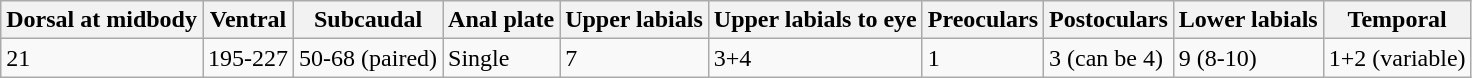<table class="wikitable sortable" border="1">
<tr>
<th scope="col" class="unsortable">Dorsal at midbody</th>
<th scope="col" class="unsortable">Ventral</th>
<th scope="col" class="unsortable">Subcaudal</th>
<th scope="col" class="unsortable">Anal plate</th>
<th scope="col" class="unsortable">Upper labials</th>
<th scope="col" class="unsortable">Upper labials to eye</th>
<th scope="col" class="unsortable">Preoculars</th>
<th scope="col" class="unsortable">Postoculars</th>
<th scope="col" class="unsortable">Lower labials</th>
<th scope="col" class="unsortable">Temporal</th>
</tr>
<tr>
<td>21</td>
<td>195-227</td>
<td>50-68 (paired)</td>
<td>Single</td>
<td>7</td>
<td>3+4</td>
<td>1</td>
<td>3 (can be 4)</td>
<td>9 (8-10)</td>
<td>1+2 (variable)</td>
</tr>
</table>
